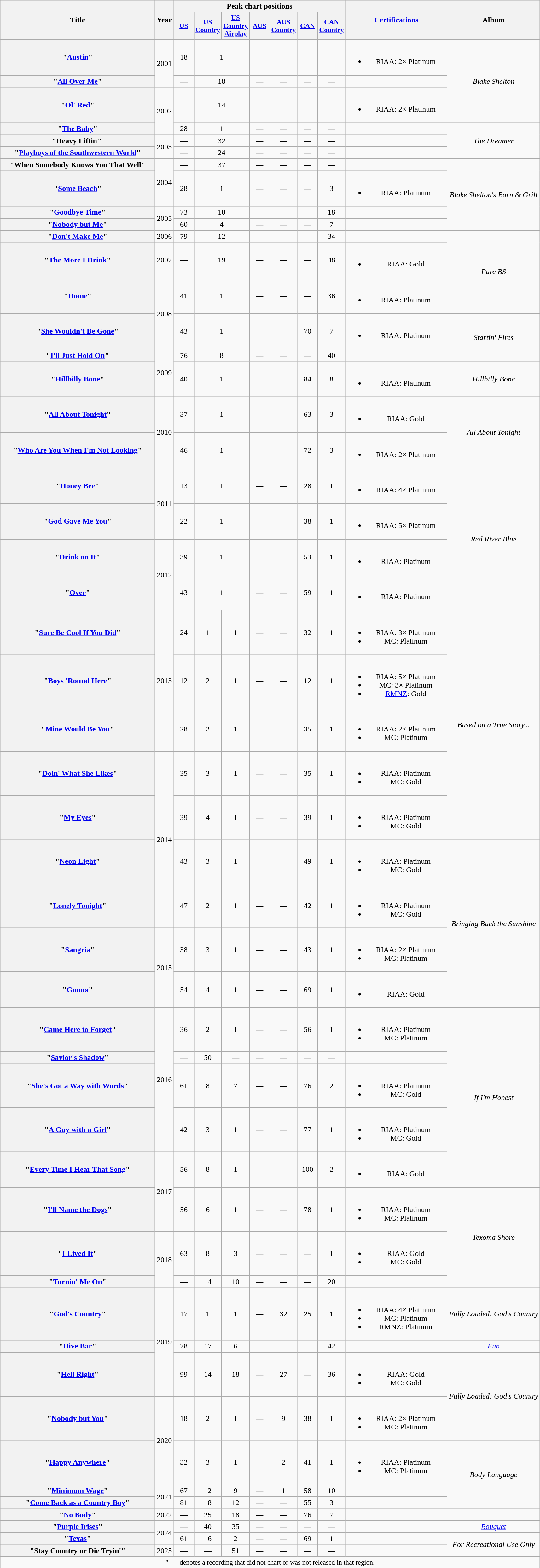<table class="wikitable plainrowheaders" style="text-align:center;">
<tr>
<th scope="col" rowspan="2" style="width:20em;">Title</th>
<th scope="col" rowspan="2" style="width:1em;">Year</th>
<th scope="col" colspan="7">Peak chart positions</th>
<th scope="col" rowspan="2" style="width:13em;"><a href='#'>Certifications</a></th>
<th scope="col" rowspan="2">Album</th>
</tr>
<tr>
<th scope="col" style="width:2.5em;font-size:90%;"><a href='#'>US</a><br></th>
<th scope="col" style="width:2.5em;font-size:90%;"><a href='#'>US<br>Country</a><br></th>
<th scope="col" style="width:2.5em;font-size:90%;"><a href='#'>US<br>Country<br>Airplay</a><br></th>
<th scope="col" style="width:2.5em;font-size:90%;"><a href='#'>AUS</a><br></th>
<th scope="col" style="width:2.5em;font-size:90%;"><a href='#'>AUS<br>Country</a><br></th>
<th scope="col" style="width:2.5em;font-size:90%;"><a href='#'>CAN</a><br></th>
<th scope="col" style="width:2.5em;font-size:90%;"><a href='#'>CAN<br>Country</a><br></th>
</tr>
<tr>
<th scope="row">"<a href='#'>Austin</a>"</th>
<td rowspan="2">2001</td>
<td>18</td>
<td colspan="2">1</td>
<td>—</td>
<td>—</td>
<td>—</td>
<td>—</td>
<td><br><ul><li>RIAA: 2× Platinum</li></ul></td>
<td rowspan="3"><em>Blake Shelton</em></td>
</tr>
<tr>
<th scope="row">"<a href='#'>All Over Me</a>"</th>
<td>—</td>
<td colspan="2">18</td>
<td>—</td>
<td>—</td>
<td>—</td>
<td>—</td>
<td></td>
</tr>
<tr>
<th scope="row">"<a href='#'>Ol' Red</a>"</th>
<td rowspan="2">2002</td>
<td>—</td>
<td colspan="2">14</td>
<td>—</td>
<td>—</td>
<td>—</td>
<td>—</td>
<td><br><ul><li>RIAA: 2× Platinum</li></ul></td>
</tr>
<tr>
<th scope="row">"<a href='#'>The Baby</a>"</th>
<td>28</td>
<td colspan="2">1</td>
<td>—</td>
<td>—</td>
<td>—</td>
<td>—</td>
<td></td>
<td rowspan="3"><em>The Dreamer</em></td>
</tr>
<tr>
<th scope="row">"Heavy Liftin'"</th>
<td rowspan="2">2003</td>
<td>—</td>
<td colspan="2">32</td>
<td>—</td>
<td>—</td>
<td>—</td>
<td>—</td>
<td></td>
</tr>
<tr>
<th scope="row">"<a href='#'>Playboys of the Southwestern World</a>"</th>
<td>—</td>
<td colspan="2">24</td>
<td>—</td>
<td>—</td>
<td>—</td>
<td>—</td>
<td></td>
</tr>
<tr>
<th scope="row">"When Somebody Knows You That Well"</th>
<td rowspan="2">2004</td>
<td>—</td>
<td colspan="2">37</td>
<td>—</td>
<td>—</td>
<td>—</td>
<td>—</td>
<td></td>
<td rowspan="4"><em>Blake Shelton's Barn & Grill</em></td>
</tr>
<tr>
<th scope="row">"<a href='#'>Some Beach</a>"</th>
<td>28</td>
<td colspan="2">1</td>
<td>—</td>
<td>—</td>
<td>—</td>
<td>3</td>
<td><br><ul><li>RIAA: Platinum</li></ul></td>
</tr>
<tr>
<th scope="row">"<a href='#'>Goodbye Time</a>"</th>
<td rowspan="2">2005</td>
<td>73</td>
<td colspan="2">10</td>
<td>—</td>
<td>—</td>
<td>—</td>
<td>18</td>
<td></td>
</tr>
<tr>
<th scope="row">"<a href='#'>Nobody but Me</a>"</th>
<td>60</td>
<td colspan="2">4</td>
<td>—</td>
<td>—</td>
<td>—</td>
<td>7</td>
<td></td>
</tr>
<tr>
<th scope="row">"<a href='#'>Don't Make Me</a>"</th>
<td>2006</td>
<td>79</td>
<td colspan="2">12</td>
<td>—</td>
<td>—</td>
<td>—</td>
<td>34</td>
<td></td>
<td rowspan="3"><em>Pure BS</em></td>
</tr>
<tr>
<th scope="row">"<a href='#'>The More I Drink</a>"</th>
<td>2007</td>
<td>—</td>
<td colspan="2">19</td>
<td>—</td>
<td>—</td>
<td>—</td>
<td>48</td>
<td><br><ul><li>RIAA: Gold</li></ul></td>
</tr>
<tr>
<th scope="row">"<a href='#'>Home</a>"</th>
<td rowspan="2">2008</td>
<td>41</td>
<td colspan="2">1</td>
<td>—</td>
<td>—</td>
<td>—</td>
<td>36</td>
<td><br><ul><li>RIAA: Platinum</li></ul></td>
</tr>
<tr>
<th scope="row">"<a href='#'>She Wouldn't Be Gone</a>"</th>
<td>43</td>
<td colspan="2">1</td>
<td>—</td>
<td>—</td>
<td>70</td>
<td>7</td>
<td><br><ul><li>RIAA: Platinum</li></ul></td>
<td rowspan="2"><em>Startin' Fires</em></td>
</tr>
<tr>
<th scope="row">"<a href='#'>I'll Just Hold On</a>"</th>
<td rowspan="2">2009</td>
<td>76</td>
<td colspan="2">8</td>
<td>—</td>
<td>—</td>
<td>—</td>
<td>40</td>
<td></td>
</tr>
<tr>
<th scope="row">"<a href='#'>Hillbilly Bone</a>"<br></th>
<td>40</td>
<td colspan="2">1</td>
<td>—</td>
<td>—</td>
<td>84</td>
<td>8</td>
<td><br><ul><li>RIAA: Platinum</li></ul></td>
<td><em>Hillbilly Bone</em></td>
</tr>
<tr>
<th scope="row">"<a href='#'>All About Tonight</a>"</th>
<td rowspan="2">2010</td>
<td>37</td>
<td colspan="2">1</td>
<td>—</td>
<td>—</td>
<td>63</td>
<td>3</td>
<td><br><ul><li>RIAA: Gold</li></ul></td>
<td rowspan="2"><em>All About Tonight</em></td>
</tr>
<tr>
<th scope="row">"<a href='#'>Who Are You When I'm Not Looking</a>"</th>
<td>46</td>
<td colspan="2">1</td>
<td>—</td>
<td>—</td>
<td>72</td>
<td>3</td>
<td><br><ul><li>RIAA: 2× Platinum</li></ul></td>
</tr>
<tr>
<th scope="row">"<a href='#'>Honey Bee</a>"</th>
<td rowspan="2">2011</td>
<td>13</td>
<td colspan="2">1</td>
<td>—</td>
<td>—</td>
<td>28</td>
<td>1</td>
<td><br><ul><li>RIAA: 4× Platinum</li></ul></td>
<td rowspan="4"><em>Red River Blue</em></td>
</tr>
<tr>
<th scope="row">"<a href='#'>God Gave Me You</a>"</th>
<td>22</td>
<td colspan="2">1</td>
<td>—</td>
<td>—</td>
<td>38</td>
<td>1</td>
<td><br><ul><li>RIAA: 5× Platinum</li></ul></td>
</tr>
<tr>
<th scope="row">"<a href='#'>Drink on It</a>"</th>
<td rowspan="2">2012</td>
<td>39</td>
<td colspan="2">1</td>
<td>—</td>
<td>—</td>
<td>53</td>
<td>1</td>
<td><br><ul><li>RIAA: Platinum</li></ul></td>
</tr>
<tr>
<th scope="row">"<a href='#'>Over</a>"</th>
<td>43</td>
<td colspan="2">1</td>
<td>—</td>
<td>—</td>
<td>59</td>
<td>1</td>
<td><br><ul><li>RIAA: Platinum</li></ul></td>
</tr>
<tr>
<th scope="row">"<a href='#'>Sure Be Cool If You Did</a>"</th>
<td rowspan="3">2013</td>
<td>24</td>
<td>1</td>
<td>1</td>
<td>—</td>
<td>—</td>
<td>32</td>
<td>1</td>
<td><br><ul><li>RIAA: 3× Platinum</li><li>MC: Platinum</li></ul></td>
<td rowspan="5"><em>Based on a True Story...</em></td>
</tr>
<tr>
<th scope="row">"<a href='#'>Boys 'Round Here</a>"<br></th>
<td>12</td>
<td>2</td>
<td>1</td>
<td>—</td>
<td>—</td>
<td>12</td>
<td>1</td>
<td><br><ul><li>RIAA: 5× Platinum</li><li>MC: 3× Platinum</li><li><a href='#'>RMNZ</a>: Gold</li></ul></td>
</tr>
<tr>
<th scope="row">"<a href='#'>Mine Would Be You</a>"</th>
<td>28</td>
<td>2</td>
<td>1</td>
<td>—</td>
<td>—</td>
<td>35</td>
<td>1</td>
<td><br><ul><li>RIAA: 2× Platinum</li><li>MC: Platinum</li></ul></td>
</tr>
<tr>
<th scope="row">"<a href='#'>Doin' What She Likes</a>"</th>
<td rowspan="4">2014</td>
<td>35</td>
<td>3</td>
<td>1</td>
<td>—</td>
<td>—</td>
<td>35</td>
<td>1</td>
<td><br><ul><li>RIAA: Platinum</li><li>MC: Gold</li></ul></td>
</tr>
<tr>
<th scope="row">"<a href='#'>My Eyes</a>"<br></th>
<td>39</td>
<td>4</td>
<td>1</td>
<td>—</td>
<td>—</td>
<td>39</td>
<td>1</td>
<td><br><ul><li>RIAA: Platinum</li><li>MC: Gold</li></ul></td>
</tr>
<tr>
<th scope="row">"<a href='#'>Neon Light</a>"</th>
<td>43</td>
<td>3</td>
<td>1</td>
<td>—</td>
<td>—</td>
<td>49</td>
<td>1</td>
<td><br><ul><li>RIAA: Platinum</li><li>MC: Gold</li></ul></td>
<td rowspan="4"><em>Bringing Back the Sunshine</em></td>
</tr>
<tr>
<th scope="row">"<a href='#'>Lonely Tonight</a>"<br></th>
<td>47</td>
<td>2</td>
<td>1</td>
<td>—</td>
<td>—</td>
<td>42</td>
<td>1</td>
<td><br><ul><li>RIAA: Platinum</li><li>MC: Gold</li></ul></td>
</tr>
<tr>
<th scope="row">"<a href='#'>Sangria</a>"</th>
<td rowspan="2">2015</td>
<td>38</td>
<td>3</td>
<td>1</td>
<td>—</td>
<td>—</td>
<td>43</td>
<td>1</td>
<td><br><ul><li>RIAA: 2× Platinum</li><li>MC: Platinum</li></ul></td>
</tr>
<tr>
<th scope="row">"<a href='#'>Gonna</a>"</th>
<td>54</td>
<td>4</td>
<td>1</td>
<td>—</td>
<td>—</td>
<td>69</td>
<td>1</td>
<td><br><ul><li>RIAA: Gold</li></ul></td>
</tr>
<tr>
<th scope="row">"<a href='#'>Came Here to Forget</a>"</th>
<td rowspan="4">2016</td>
<td>36</td>
<td>2</td>
<td>1</td>
<td>—</td>
<td>—</td>
<td>56</td>
<td>1</td>
<td><br><ul><li>RIAA: Platinum</li><li>MC: Platinum</li></ul></td>
<td rowspan="5"><em>If I'm Honest</em></td>
</tr>
<tr>
<th scope="row">"<a href='#'>Savior's Shadow</a>"</th>
<td>—</td>
<td>50</td>
<td>—</td>
<td>—</td>
<td>—</td>
<td>—</td>
<td>—</td>
<td></td>
</tr>
<tr>
<th scope="row">"<a href='#'>She's Got a Way with Words</a>"</th>
<td>61</td>
<td>8</td>
<td>7</td>
<td>—</td>
<td>—</td>
<td>76</td>
<td>2</td>
<td><br><ul><li>RIAA: Platinum</li><li>MC: Gold</li></ul></td>
</tr>
<tr>
<th scope="row">"<a href='#'>A Guy with a Girl</a>"</th>
<td>42</td>
<td>3</td>
<td>1</td>
<td>—</td>
<td>—</td>
<td>77</td>
<td>1</td>
<td><br><ul><li>RIAA: Platinum</li><li>MC: Gold</li></ul></td>
</tr>
<tr>
<th scope="row">"<a href='#'>Every Time I Hear That Song</a>"</th>
<td rowspan="2">2017</td>
<td>56</td>
<td>8</td>
<td>1</td>
<td>—</td>
<td>—</td>
<td>100</td>
<td>2</td>
<td><br><ul><li>RIAA: Gold</li></ul></td>
</tr>
<tr>
<th scope="row">"<a href='#'>I'll Name the Dogs</a>"</th>
<td>56</td>
<td>6</td>
<td>1</td>
<td>—</td>
<td>—</td>
<td>78</td>
<td>1</td>
<td><br><ul><li>RIAA: Platinum</li><li>MC: Platinum</li></ul></td>
<td rowspan="3"><em>Texoma Shore</em></td>
</tr>
<tr>
<th scope="row">"<a href='#'>I Lived It</a>"</th>
<td rowspan="2">2018</td>
<td>63</td>
<td>8</td>
<td>3</td>
<td>—</td>
<td>—</td>
<td>—</td>
<td>1</td>
<td><br><ul><li>RIAA: Gold</li><li>MC: Gold</li></ul></td>
</tr>
<tr>
<th scope="row">"<a href='#'>Turnin' Me On</a>"</th>
<td>—</td>
<td>14</td>
<td>10</td>
<td>—</td>
<td>—</td>
<td>—</td>
<td>20</td>
<td></td>
</tr>
<tr>
<th scope="row">"<a href='#'>God's Country</a>"</th>
<td rowspan="3">2019</td>
<td>17</td>
<td>1</td>
<td>1</td>
<td>—</td>
<td>32</td>
<td>25</td>
<td>1</td>
<td><br><ul><li>RIAA: 4× Platinum</li><li>MC: Platinum</li><li>RMNZ: Platinum</li></ul></td>
<td><em>Fully Loaded: God's Country</em></td>
</tr>
<tr>
<th scope="row">"<a href='#'>Dive Bar</a>"<br></th>
<td>78</td>
<td>17</td>
<td>6</td>
<td>—</td>
<td>—</td>
<td>—</td>
<td>42</td>
<td></td>
<td><em><a href='#'>Fun</a></em></td>
</tr>
<tr>
<th scope="row">"<a href='#'>Hell Right</a>"<br></th>
<td>99</td>
<td>14</td>
<td>18</td>
<td>—</td>
<td>27</td>
<td>—</td>
<td>36</td>
<td><br><ul><li>RIAA: Gold</li><li>MC: Gold</li></ul></td>
<td rowspan="2"><em>Fully Loaded: God's Country</em></td>
</tr>
<tr>
<th scope="row">"<a href='#'>Nobody but You</a>"<br></th>
<td rowspan="2">2020</td>
<td>18</td>
<td>2</td>
<td>1</td>
<td>—</td>
<td>9</td>
<td>38</td>
<td>1</td>
<td><br><ul><li>RIAA: 2× Platinum</li><li>MC: Platinum</li></ul></td>
</tr>
<tr>
<th scope="row">"<a href='#'>Happy Anywhere</a>"<br></th>
<td>32</td>
<td>3</td>
<td>1</td>
<td>—</td>
<td>2</td>
<td>41</td>
<td>1</td>
<td><br><ul><li>RIAA: Platinum</li><li>MC: Platinum</li></ul></td>
<td rowspan="3"><em>Body Language</em></td>
</tr>
<tr>
<th scope="row">"<a href='#'>Minimum Wage</a>"</th>
<td rowspan="2">2021</td>
<td>67</td>
<td>12</td>
<td>9</td>
<td>—</td>
<td>1</td>
<td>58</td>
<td>10</td>
<td></td>
</tr>
<tr>
<th scope="row">"<a href='#'>Come Back as a Country Boy</a>"</th>
<td>81</td>
<td>18</td>
<td>12</td>
<td>—</td>
<td>—</td>
<td>55</td>
<td>3</td>
<td></td>
</tr>
<tr>
<th scope="row">"<a href='#'>No Body</a>"</th>
<td>2022</td>
<td>—</td>
<td>25</td>
<td>18</td>
<td>—</td>
<td>—</td>
<td>76</td>
<td>7</td>
<td></td>
<td></td>
</tr>
<tr>
<th scope="row">"<a href='#'>Purple Irises</a>"<br> </th>
<td rowspan="2">2024</td>
<td>—</td>
<td>40</td>
<td>35</td>
<td>—</td>
<td>—</td>
<td>—</td>
<td>—</td>
<td></td>
<td><em><a href='#'>Bouquet</a></em></td>
</tr>
<tr>
<th scope="row">"<a href='#'>Texas</a>"</th>
<td>61</td>
<td>16</td>
<td>2</td>
<td>—</td>
<td>—</td>
<td>69</td>
<td>1</td>
<td></td>
<td rowspan="2"><em>For Recreational Use Only</em></td>
</tr>
<tr>
<th scope="row">"Stay Country or Die Tryin'"</th>
<td>2025</td>
<td>—</td>
<td>—</td>
<td>51</td>
<td>—</td>
<td>—</td>
<td>—</td>
<td>—</td>
<td></td>
</tr>
<tr>
<td colspan="11" style="font-size:90%">"—" denotes a recording that did not chart or was not released in that region.</td>
</tr>
</table>
